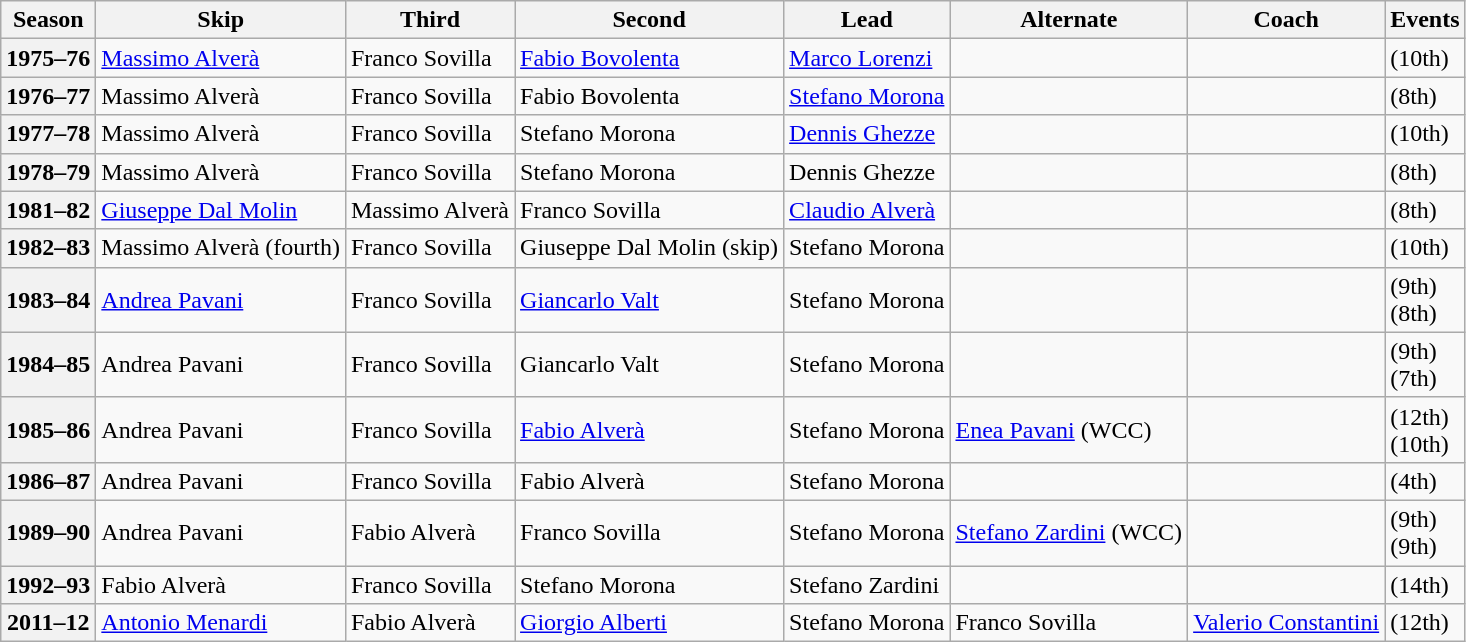<table class="wikitable">
<tr>
<th scope="col">Season</th>
<th scope="col">Skip</th>
<th scope="col">Third</th>
<th scope="col">Second</th>
<th scope="col">Lead</th>
<th scope="col">Alternate</th>
<th scope="col">Coach</th>
<th scope="col">Events</th>
</tr>
<tr>
<th scope="row">1975–76</th>
<td><a href='#'>Massimo Alverà</a></td>
<td>Franco Sovilla</td>
<td><a href='#'>Fabio Bovolenta</a></td>
<td><a href='#'>Marco Lorenzi</a></td>
<td></td>
<td></td>
<td> (10th)</td>
</tr>
<tr>
<th scope="row">1976–77</th>
<td>Massimo Alverà</td>
<td>Franco Sovilla</td>
<td>Fabio Bovolenta</td>
<td><a href='#'>Stefano Morona</a></td>
<td></td>
<td></td>
<td> (8th)</td>
</tr>
<tr>
<th scope="row">1977–78</th>
<td>Massimo Alverà</td>
<td>Franco Sovilla</td>
<td>Stefano Morona</td>
<td><a href='#'>Dennis Ghezze</a></td>
<td></td>
<td></td>
<td> (10th)</td>
</tr>
<tr>
<th scope="row">1978–79</th>
<td>Massimo Alverà</td>
<td>Franco Sovilla</td>
<td>Stefano Morona</td>
<td>Dennis Ghezze</td>
<td></td>
<td></td>
<td> (8th)</td>
</tr>
<tr>
<th scope="row">1981–82</th>
<td><a href='#'>Giuseppe Dal Molin</a></td>
<td>Massimo Alverà</td>
<td>Franco Sovilla</td>
<td><a href='#'>Claudio Alverà</a></td>
<td></td>
<td></td>
<td> (8th)</td>
</tr>
<tr>
<th scope="row">1982–83</th>
<td>Massimo Alverà (fourth)</td>
<td>Franco Sovilla</td>
<td>Giuseppe Dal Molin (skip)</td>
<td>Stefano Morona</td>
<td></td>
<td></td>
<td> (10th)</td>
</tr>
<tr>
<th scope="row">1983–84</th>
<td><a href='#'>Andrea Pavani</a></td>
<td>Franco Sovilla</td>
<td><a href='#'>Giancarlo Valt</a></td>
<td>Stefano Morona</td>
<td></td>
<td></td>
<td> (9th)<br> (8th)</td>
</tr>
<tr>
<th scope="row">1984–85</th>
<td>Andrea Pavani</td>
<td>Franco Sovilla</td>
<td>Giancarlo Valt</td>
<td>Stefano Morona</td>
<td></td>
<td></td>
<td> (9th)<br> (7th)</td>
</tr>
<tr>
<th scope="row">1985–86</th>
<td>Andrea Pavani</td>
<td>Franco Sovilla</td>
<td><a href='#'>Fabio Alverà</a></td>
<td>Stefano Morona</td>
<td><a href='#'>Enea Pavani</a> (WCC)</td>
<td></td>
<td> (12th)<br> (10th)</td>
</tr>
<tr>
<th scope="row">1986–87</th>
<td>Andrea Pavani</td>
<td>Franco Sovilla</td>
<td>Fabio Alverà</td>
<td>Stefano Morona</td>
<td></td>
<td></td>
<td> (4th)</td>
</tr>
<tr>
<th scope="row">1989–90</th>
<td>Andrea Pavani</td>
<td>Fabio Alverà</td>
<td>Franco Sovilla</td>
<td>Stefano Morona</td>
<td><a href='#'>Stefano Zardini</a> (WCC)</td>
<td></td>
<td> (9th)<br> (9th)</td>
</tr>
<tr>
<th scope="row">1992–93</th>
<td>Fabio Alverà</td>
<td>Franco Sovilla</td>
<td>Stefano Morona</td>
<td>Stefano Zardini</td>
<td></td>
<td></td>
<td> (14th)</td>
</tr>
<tr>
<th scope="row">2011–12</th>
<td><a href='#'>Antonio Menardi</a></td>
<td>Fabio Alverà</td>
<td><a href='#'>Giorgio Alberti</a></td>
<td>Stefano Morona</td>
<td>Franco Sovilla</td>
<td><a href='#'>Valerio Constantini</a></td>
<td> (12th)</td>
</tr>
</table>
